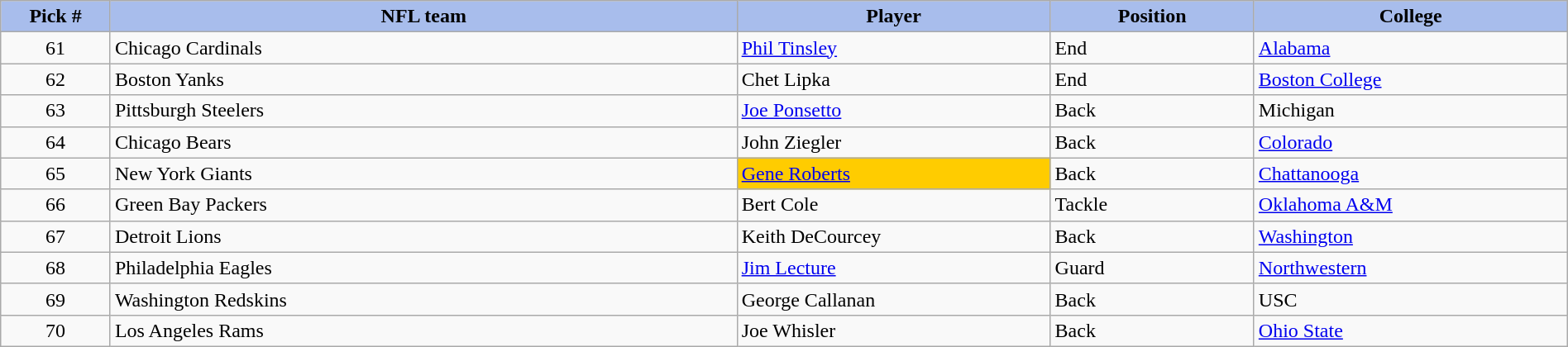<table class="wikitable sortable sortable" style="width: 100%">
<tr>
<th style="background:#A8BDEC;" width=7%>Pick #</th>
<th width=40% style="background:#A8BDEC;">NFL team</th>
<th width=20% style="background:#A8BDEC;">Player</th>
<th width=13% style="background:#A8BDEC;">Position</th>
<th style="background:#A8BDEC;">College</th>
</tr>
<tr>
<td align=center>61</td>
<td>Chicago Cardinals</td>
<td><a href='#'>Phil Tinsley</a></td>
<td>End</td>
<td><a href='#'>Alabama</a></td>
</tr>
<tr>
<td align=center>62</td>
<td>Boston Yanks</td>
<td>Chet Lipka</td>
<td>End</td>
<td><a href='#'>Boston College</a></td>
</tr>
<tr>
<td align=center>63</td>
<td>Pittsburgh Steelers</td>
<td><a href='#'>Joe Ponsetto</a></td>
<td>Back</td>
<td>Michigan</td>
</tr>
<tr>
<td align=center>64</td>
<td>Chicago Bears</td>
<td>John Ziegler</td>
<td>Back</td>
<td><a href='#'>Colorado</a></td>
</tr>
<tr>
<td align=center>65</td>
<td>New York Giants</td>
<td bgcolor="#FFCC00"><a href='#'>Gene Roberts</a></td>
<td>Back</td>
<td><a href='#'>Chattanooga</a></td>
</tr>
<tr>
<td align=center>66</td>
<td>Green Bay Packers</td>
<td>Bert Cole</td>
<td>Tackle</td>
<td><a href='#'>Oklahoma A&M</a></td>
</tr>
<tr>
<td align=center>67</td>
<td>Detroit Lions</td>
<td>Keith DeCourcey</td>
<td>Back</td>
<td><a href='#'>Washington</a></td>
</tr>
<tr>
<td align=center>68</td>
<td>Philadelphia Eagles</td>
<td><a href='#'>Jim Lecture</a></td>
<td>Guard</td>
<td><a href='#'>Northwestern</a></td>
</tr>
<tr>
<td align=center>69</td>
<td>Washington Redskins</td>
<td>George Callanan</td>
<td>Back</td>
<td>USC</td>
</tr>
<tr>
<td align=center>70</td>
<td>Los Angeles Rams</td>
<td>Joe Whisler</td>
<td>Back</td>
<td><a href='#'>Ohio State</a></td>
</tr>
</table>
